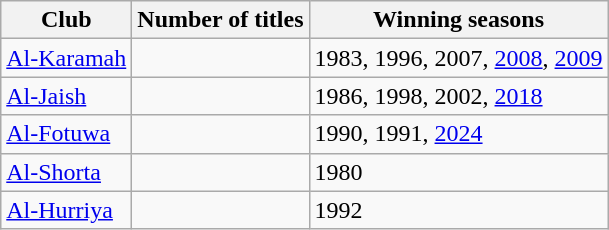<table class="wikitable">
<tr>
<th>Club</th>
<th>Number of titles</th>
<th>Winning seasons</th>
</tr>
<tr>
<td><a href='#'>Al-Karamah</a></td>
<td></td>
<td>1983, 1996, 2007, <a href='#'>2008</a>, <a href='#'>2009</a></td>
</tr>
<tr>
<td><a href='#'>Al-Jaish</a></td>
<td></td>
<td>1986, 1998, 2002, <a href='#'>2018</a></td>
</tr>
<tr>
<td><a href='#'>Al-Fotuwa</a></td>
<td></td>
<td>1990, 1991, <a href='#'>2024</a></td>
</tr>
<tr>
<td><a href='#'>Al-Shorta</a></td>
<td></td>
<td>1980</td>
</tr>
<tr>
<td><a href='#'>Al-Hurriya</a></td>
<td></td>
<td>1992</td>
</tr>
</table>
